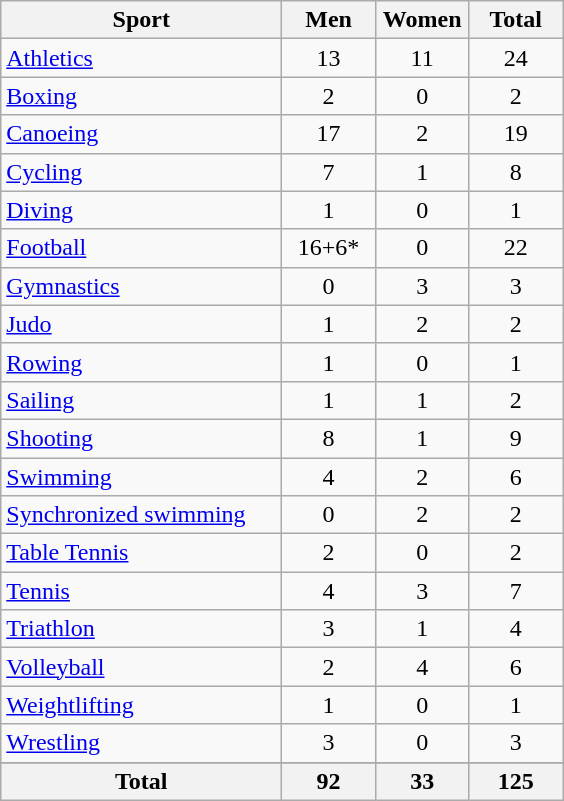<table class="wikitable sortable" style="text-align:center;">
<tr>
<th width=180>Sport</th>
<th width=55>Men</th>
<th width=55>Women</th>
<th width=55>Total</th>
</tr>
<tr>
<td align=left><a href='#'>Athletics</a></td>
<td>13</td>
<td>11</td>
<td>24</td>
</tr>
<tr>
<td align=left><a href='#'>Boxing</a></td>
<td>2</td>
<td>0</td>
<td>2</td>
</tr>
<tr>
<td align=left><a href='#'>Canoeing</a></td>
<td>17</td>
<td>2</td>
<td>19</td>
</tr>
<tr>
<td align=left><a href='#'>Cycling</a></td>
<td>7</td>
<td>1</td>
<td>8</td>
</tr>
<tr>
<td align=left><a href='#'>Diving</a></td>
<td>1</td>
<td>0</td>
<td>1</td>
</tr>
<tr>
<td align=left><a href='#'>Football</a></td>
<td>16+6*</td>
<td>0</td>
<td>22</td>
</tr>
<tr>
<td align=left><a href='#'>Gymnastics</a></td>
<td>0</td>
<td>3</td>
<td>3</td>
</tr>
<tr>
<td align=left><a href='#'>Judo</a></td>
<td>1</td>
<td>2</td>
<td>2</td>
</tr>
<tr>
<td align=left><a href='#'>Rowing</a></td>
<td>1</td>
<td>0</td>
<td>1</td>
</tr>
<tr>
<td align=left><a href='#'>Sailing</a></td>
<td>1</td>
<td>1</td>
<td>2</td>
</tr>
<tr>
<td align=left><a href='#'>Shooting</a></td>
<td>8</td>
<td>1</td>
<td>9</td>
</tr>
<tr>
<td align=left><a href='#'>Swimming</a></td>
<td>4</td>
<td>2</td>
<td>6</td>
</tr>
<tr>
<td align=left><a href='#'>Synchronized swimming</a></td>
<td>0</td>
<td>2</td>
<td>2</td>
</tr>
<tr>
<td align=left><a href='#'>Table Tennis</a></td>
<td>2</td>
<td>0</td>
<td>2</td>
</tr>
<tr>
<td align=left><a href='#'>Tennis</a></td>
<td>4</td>
<td>3</td>
<td>7</td>
</tr>
<tr>
<td align=left><a href='#'>Triathlon</a></td>
<td>3</td>
<td>1</td>
<td>4</td>
</tr>
<tr>
<td align=left><a href='#'>Volleyball</a></td>
<td>2</td>
<td>4</td>
<td>6</td>
</tr>
<tr>
<td align=left><a href='#'>Weightlifting</a></td>
<td>1</td>
<td>0</td>
<td>1</td>
</tr>
<tr>
<td align=left><a href='#'>Wrestling</a></td>
<td>3</td>
<td>0</td>
<td>3</td>
</tr>
<tr>
</tr>
<tr class="sortbottom">
<th>Total</th>
<th>92</th>
<th>33</th>
<th>125</th>
</tr>
</table>
